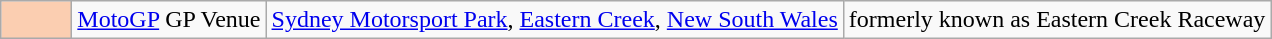<table class="wikitable">
<tr>
<td width=40px align=center style="background-color:#FBCEB1"></td>
<td><a href='#'>MotoGP</a> GP Venue</td>
<td><a href='#'>Sydney Motorsport Park</a>, <a href='#'>Eastern Creek</a>, <a href='#'>New South Wales</a></td>
<td>formerly known as Eastern Creek Raceway</td>
</tr>
</table>
